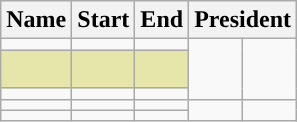<table class="wikitable sortable">
<tr>
<th>Name</th>
<th>Start</th>
<th>End</th>
<th colspan=2>President</th>
</tr>
<tr>
<td></td>
<td></td>
<td></td>
<td rowspan=3 style="background: "></td>
<td rowspan=3></td>
</tr>
<tr bgcolor="#e6e6aa">
<td><br></td>
<td></td>
<td></td>
</tr>
<tr>
<td></td>
<td></td>
<td></td>
</tr>
<tr>
<td></td>
<td></td>
<td></td>
<td rowspan=2 style="background: "></td>
<td rowspan=2></td>
</tr>
<tr>
<td></td>
<td></td>
<td></td>
</tr>
</table>
